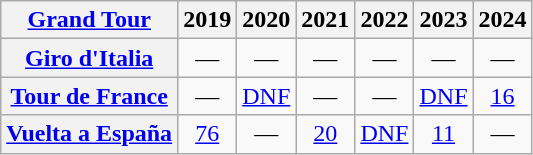<table class="wikitable plainrowheaders">
<tr>
<th scope="col"><a href='#'>Grand Tour</a></th>
<th scope="col">2019</th>
<th scope="col">2020</th>
<th scope="col">2021</th>
<th scope="col">2022</th>
<th scope="col">2023</th>
<th scope="col">2024</th>
</tr>
<tr style="text-align:center;">
<th scope="row"> <a href='#'>Giro d'Italia</a></th>
<td>—</td>
<td>—</td>
<td>—</td>
<td>—</td>
<td>—</td>
<td>—</td>
</tr>
<tr style="text-align:center;">
<th scope="row"> <a href='#'>Tour de France</a></th>
<td>—</td>
<td><a href='#'>DNF</a></td>
<td>—</td>
<td>—</td>
<td><a href='#'>DNF</a></td>
<td><a href='#'>16</a></td>
</tr>
<tr style="text-align:center;">
<th scope="row"> <a href='#'>Vuelta a España</a></th>
<td><a href='#'>76</a></td>
<td>—</td>
<td><a href='#'>20</a></td>
<td><a href='#'>DNF</a></td>
<td><a href='#'>11</a></td>
<td>—</td>
</tr>
</table>
